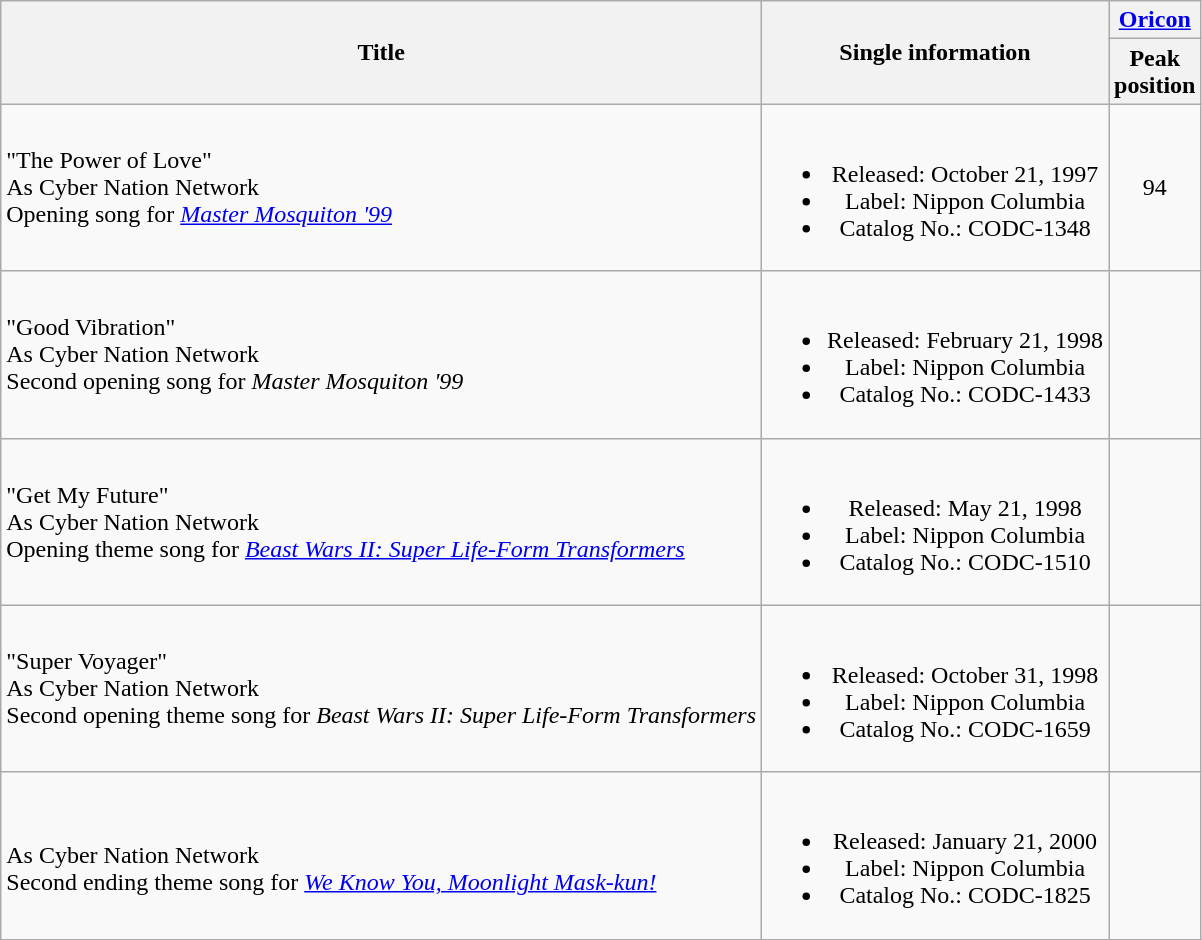<table class="wikitable plainrowheaders" style="text-align:center">
<tr>
<th rowspan=2; style=>Title</th>
<th rowspan=2;>Single information</th>
<th colspan=1; style=><a href='#'>Oricon</a></th>
</tr>
<tr>
<th style=>Peak<br>position</th>
</tr>
<tr>
<td align=left>"The Power of Love"<br>As Cyber Nation Network<br>Opening song for <em><a href='#'>Master Mosquiton '99</a></em> </td>
<td><br><ul><li>Released: October 21, 1997</li><li>Label: Nippon Columbia</li><li>Catalog No.: CODC-1348</li></ul></td>
<td>94</td>
</tr>
<tr>
<td align=left>"Good Vibration"<br>As Cyber Nation Network<br>Second opening song for <em>Master Mosquiton '99</em> </td>
<td><br><ul><li>Released: February 21, 1998</li><li>Label: Nippon Columbia</li><li>Catalog No.: CODC-1433</li></ul></td>
<td></td>
</tr>
<tr>
<td align=left>"Get My Future"<br>As Cyber Nation Network<br>Opening theme song for <em><a href='#'>Beast Wars II: Super Life-Form Transformers</a></em> </td>
<td><br><ul><li>Released: May 21, 1998</li><li>Label: Nippon Columbia</li><li>Catalog No.: CODC-1510</li></ul></td>
<td></td>
</tr>
<tr>
<td align=left>"Super Voyager"<br>As Cyber Nation Network<br>Second opening theme song for <em>Beast Wars II: Super Life-Form Transformers</em> </td>
<td><br><ul><li>Released: October 31, 1998</li><li>Label: Nippon Columbia</li><li>Catalog No.: CODC-1659</li></ul></td>
<td></td>
</tr>
<tr>
<td align=left><br>As Cyber Nation Network<br>Second ending theme song for <em><a href='#'>We Know You, Moonlight Mask-kun!</a></em> </td>
<td><br><ul><li>Released: January 21, 2000</li><li>Label: Nippon Columbia</li><li>Catalog No.: CODC-1825</li></ul></td>
<td></td>
</tr>
<tr>
</tr>
</table>
